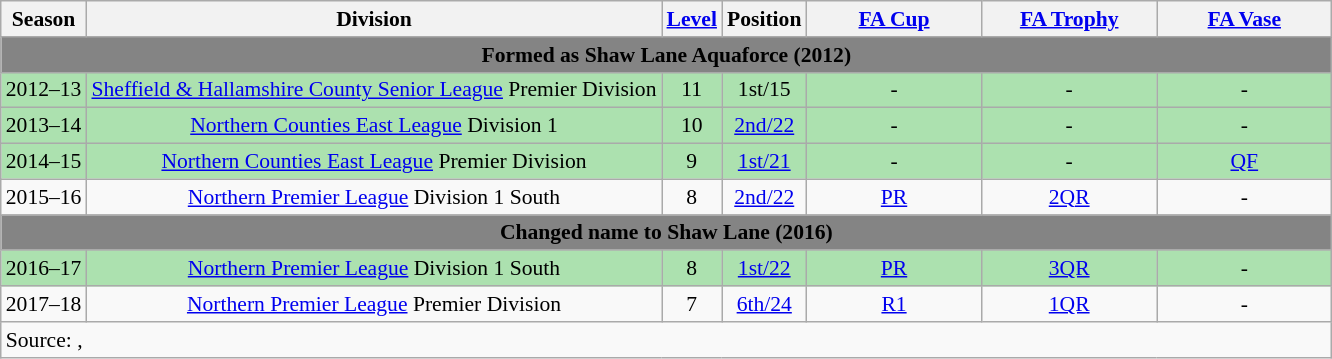<table class="wikitable" style="font-size:90%; text-align:center;">
<tr>
<th>Season</th>
<th>Division</th>
<th><a href='#'>Level</a></th>
<th>Position</th>
<th width=110px><a href='#'>FA Cup</a></th>
<th width=110px><a href='#'>FA Trophy</a></th>
<th width=110px><a href='#'>FA Vase</a></th>
</tr>
<tr bgcolor="#848484">
<td colspan="8"><strong>Formed as Shaw Lane Aquaforce (2012)</strong></td>
</tr>
<tr bgcolor="#ACE1AF">
<td>2012–13</td>
<td><a href='#'>Sheffield & Hallamshire County Senior League</a> Premier Division</td>
<td>11</td>
<td>1st/15</td>
<td>-</td>
<td>-</td>
<td>-</td>
</tr>
<tr bgcolor="#ACE1AF">
<td>2013–14</td>
<td><a href='#'>Northern Counties East League</a> Division 1</td>
<td>10</td>
<td><a href='#'>2nd/22</a></td>
<td>-</td>
<td>-</td>
<td>-</td>
</tr>
<tr bgcolor="#ACE1AF">
<td>2014–15</td>
<td><a href='#'>Northern Counties East League</a> Premier Division</td>
<td>9</td>
<td><a href='#'>1st/21</a></td>
<td>-</td>
<td>-</td>
<td><a href='#'>QF</a></td>
</tr>
<tr>
<td>2015–16</td>
<td><a href='#'>Northern Premier League</a> Division 1 South</td>
<td>8</td>
<td><a href='#'>2nd/22</a></td>
<td><a href='#'>PR</a></td>
<td><a href='#'>2QR</a></td>
<td>-</td>
</tr>
<tr bgcolor="#848484">
<td colspan="8"><strong>Changed name to Shaw Lane (2016)</strong></td>
</tr>
<tr bgcolor="#ACE1AF">
<td>2016–17</td>
<td><a href='#'>Northern Premier League</a> Division 1 South</td>
<td>8</td>
<td><a href='#'>1st/22</a></td>
<td><a href='#'>PR</a></td>
<td><a href='#'>3QR</a></td>
<td>-</td>
</tr>
<tr>
<td>2017–18</td>
<td><a href='#'>Northern Premier League</a> Premier Division</td>
<td>7</td>
<td><a href='#'>6th/24</a></td>
<td><a href='#'>R1</a></td>
<td><a href='#'>1QR</a></td>
<td>-</td>
</tr>
<tr>
<td align=left colspan=7>Source: , </td>
</tr>
</table>
